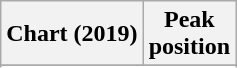<table class="wikitable sortable plainrowheaders" style="text-align:center">
<tr>
<th>Chart (2019)</th>
<th>Peak<br>position</th>
</tr>
<tr>
</tr>
<tr>
</tr>
<tr>
</tr>
<tr>
</tr>
</table>
